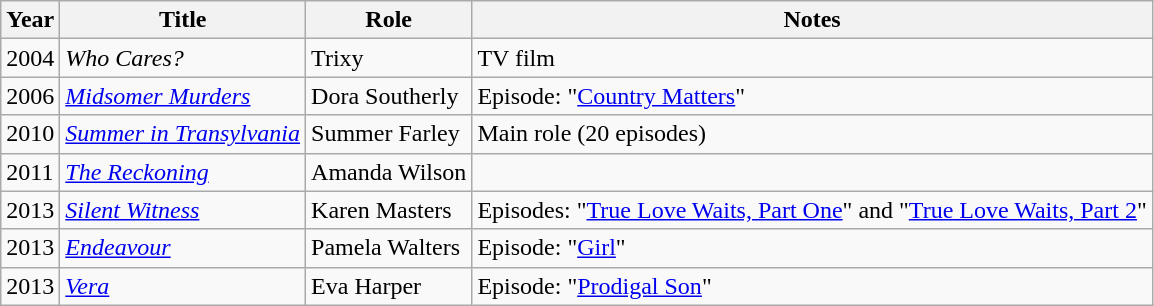<table class="wikitable sortable">
<tr>
<th>Year</th>
<th>Title</th>
<th>Role</th>
<th class="unsortable">Notes</th>
</tr>
<tr>
<td>2004</td>
<td><em>Who Cares?</em></td>
<td>Trixy</td>
<td>TV film</td>
</tr>
<tr>
<td>2006</td>
<td><em><a href='#'>Midsomer Murders</a></em></td>
<td>Dora Southerly</td>
<td>Episode: "<a href='#'>Country Matters</a>"</td>
</tr>
<tr>
<td>2010</td>
<td><em><a href='#'>Summer in Transylvania</a></em></td>
<td>Summer Farley</td>
<td>Main role (20 episodes)</td>
</tr>
<tr>
<td>2011</td>
<td><em><a href='#'>The Reckoning</a></em></td>
<td>Amanda Wilson</td>
<td></td>
</tr>
<tr>
<td>2013</td>
<td><em><a href='#'>Silent Witness</a></em></td>
<td>Karen Masters</td>
<td>Episodes: "<a href='#'>True Love Waits, Part One</a>" and "<a href='#'>True Love Waits, Part 2</a>"</td>
</tr>
<tr>
<td>2013</td>
<td><em><a href='#'>Endeavour</a></em></td>
<td>Pamela Walters</td>
<td>Episode: "<a href='#'>Girl</a>"</td>
</tr>
<tr>
<td>2013</td>
<td><em><a href='#'>Vera</a></em></td>
<td>Eva Harper</td>
<td>Episode: "<a href='#'>Prodigal Son</a>"</td>
</tr>
</table>
